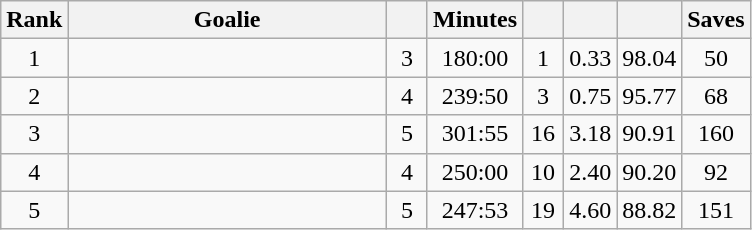<table class="wikitable">
<tr>
<th width="20">Rank</th>
<th style="width:205px;">Goalie</th>
<th width="20"></th>
<th width="20">Minutes</th>
<th width="20"></th>
<th width="20"></th>
<th width="20"></th>
<th width="20">Saves</th>
</tr>
<tr align=center>
<td>1</td>
<td align=left></td>
<td>3</td>
<td>180:00</td>
<td>1</td>
<td>0.33</td>
<td>98.04</td>
<td>50</td>
</tr>
<tr align=center>
<td>2</td>
<td align=left></td>
<td>4</td>
<td>239:50</td>
<td>3</td>
<td>0.75</td>
<td>95.77</td>
<td>68</td>
</tr>
<tr align=center>
<td>3</td>
<td align=left></td>
<td>5</td>
<td>301:55</td>
<td>16</td>
<td>3.18</td>
<td>90.91</td>
<td>160</td>
</tr>
<tr align=center>
<td>4</td>
<td align=left></td>
<td>4</td>
<td>250:00</td>
<td>10</td>
<td>2.40</td>
<td>90.20</td>
<td>92</td>
</tr>
<tr align=center>
<td>5</td>
<td align=left></td>
<td>5</td>
<td>247:53</td>
<td>19</td>
<td>4.60</td>
<td>88.82</td>
<td>151</td>
</tr>
</table>
